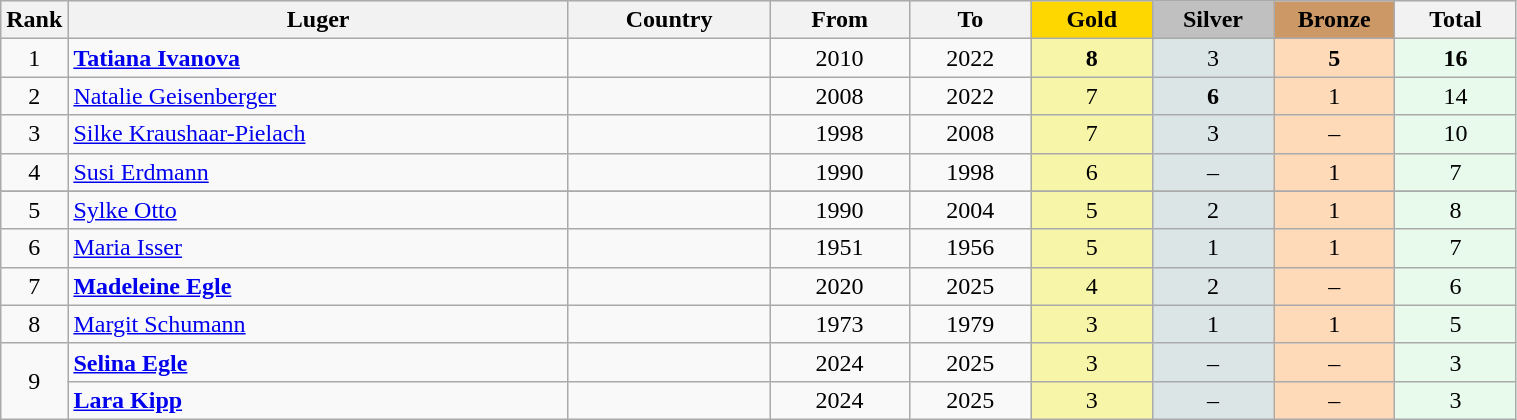<table class="wikitable plainrowheaders" width=80% style="text-align:center;">
<tr style="background-color:#EDEDED;">
<th class="hintergrundfarbe5" style="width:1em">Rank</th>
<th class="hintergrundfarbe5">Luger</th>
<th class="hintergrundfarbe5">Country</th>
<th class="hintergrundfarbe5">From</th>
<th class="hintergrundfarbe5">To</th>
<th style="background:    gold; width:8%">Gold</th>
<th style="background:  silver; width:8%">Silver</th>
<th style="background: #CC9966; width:8%">Bronze</th>
<th class="hintergrundfarbe5" style="width:8%">Total</th>
</tr>
<tr>
<td>1</td>
<td align="left"><strong><a href='#'>Tatiana Ivanova</a></strong></td>
<td align="left"></td>
<td>2010</td>
<td>2022</td>
<td bgcolor="#F7F6A8"><strong>8</strong></td>
<td bgcolor="#DCE5E5">3</td>
<td bgcolor="#FFDAB9"><strong>5</strong></td>
<td bgcolor="#E7FAEC"><strong>16</strong></td>
</tr>
<tr align="center">
<td>2</td>
<td align="left"><a href='#'>Natalie Geisenberger</a></td>
<td align="left"></td>
<td>2008</td>
<td>2022</td>
<td bgcolor="#F7F6A8">7</td>
<td bgcolor="#DCE5E5"><strong>6</strong></td>
<td bgcolor="#FFDAB9">1</td>
<td bgcolor="#E7FAEC">14</td>
</tr>
<tr align="center">
<td>3</td>
<td align="left"><a href='#'>Silke Kraushaar-Pielach</a></td>
<td align="left"></td>
<td>1998</td>
<td>2008</td>
<td bgcolor="#F7F6A8">7</td>
<td bgcolor="#DCE5E5">3</td>
<td bgcolor="#FFDAB9">–</td>
<td bgcolor="#E7FAEC">10</td>
</tr>
<tr align="center">
<td>4</td>
<td align="left"><a href='#'>Susi Erdmann</a></td>
<td align="left"><br></td>
<td>1990</td>
<td>1998</td>
<td bgcolor="#F7F6A8">6</td>
<td bgcolor="#DCE5E5">–</td>
<td bgcolor="#FFDAB9">1</td>
<td bgcolor="#E7FAEC">7</td>
</tr>
<tr align="center">
</tr>
<tr align="center">
<td>5</td>
<td align="left"><a href='#'>Sylke Otto</a></td>
<td align="left"><br></td>
<td>1990</td>
<td>2004</td>
<td bgcolor="#F7F6A8">5</td>
<td bgcolor="#DCE5E5">2</td>
<td bgcolor="#FFDAB9">1</td>
<td bgcolor="#E7FAEC">8</td>
</tr>
<tr align="center">
<td>6</td>
<td align="left"><a href='#'>Maria Isser</a></td>
<td align="left"></td>
<td>1951</td>
<td>1956</td>
<td bgcolor="#F7F6A8">5</td>
<td bgcolor="#DCE5E5">1</td>
<td bgcolor="#FFDAB9">1</td>
<td bgcolor="#E7FAEC">7</td>
</tr>
<tr align="center">
<td>7</td>
<td align="left"><strong><a href='#'>Madeleine Egle</a></strong></td>
<td align="left"></td>
<td>2020</td>
<td>2025</td>
<td bgcolor="#F7F6A8">4</td>
<td bgcolor="#DCE5E5">2</td>
<td bgcolor="#FFDAB9">–</td>
<td bgcolor="#E7FAEC">6</td>
</tr>
<tr align="center">
<td>8</td>
<td align="left"><a href='#'>Margit Schumann</a></td>
<td align="left"></td>
<td>1973</td>
<td>1979</td>
<td bgcolor="#F7F6A8">3</td>
<td bgcolor="#DCE5E5">1</td>
<td bgcolor="#FFDAB9">1</td>
<td bgcolor="#E7FAEC">5</td>
</tr>
<tr align="center">
<td rowspan="2">9</td>
<td align="left"><strong><a href='#'>Selina Egle</a></strong></td>
<td align="left"></td>
<td>2024</td>
<td>2025</td>
<td bgcolor="#F7F6A8">3</td>
<td bgcolor="#DCE5E5">–</td>
<td bgcolor="#FFDAB9">–</td>
<td bgcolor="#E7FAEC">3</td>
</tr>
<tr align="center">
<td align="left"><strong><a href='#'>Lara Kipp</a></strong></td>
<td align="left"></td>
<td>2024</td>
<td>2025</td>
<td bgcolor="#F7F6A8">3</td>
<td bgcolor="#DCE5E5">–</td>
<td bgcolor="#FFDAB9">–</td>
<td bgcolor="#E7FAEC">3</td>
</tr>
</table>
